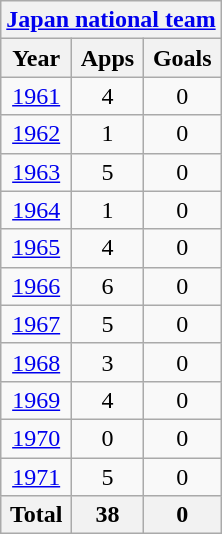<table class="wikitable" style="text-align:center">
<tr>
<th colspan=3><a href='#'>Japan national team</a></th>
</tr>
<tr>
<th>Year</th>
<th>Apps</th>
<th>Goals</th>
</tr>
<tr>
<td><a href='#'>1961</a></td>
<td>4</td>
<td>0</td>
</tr>
<tr>
<td><a href='#'>1962</a></td>
<td>1</td>
<td>0</td>
</tr>
<tr>
<td><a href='#'>1963</a></td>
<td>5</td>
<td>0</td>
</tr>
<tr>
<td><a href='#'>1964</a></td>
<td>1</td>
<td>0</td>
</tr>
<tr>
<td><a href='#'>1965</a></td>
<td>4</td>
<td>0</td>
</tr>
<tr>
<td><a href='#'>1966</a></td>
<td>6</td>
<td>0</td>
</tr>
<tr>
<td><a href='#'>1967</a></td>
<td>5</td>
<td>0</td>
</tr>
<tr>
<td><a href='#'>1968</a></td>
<td>3</td>
<td>0</td>
</tr>
<tr>
<td><a href='#'>1969</a></td>
<td>4</td>
<td>0</td>
</tr>
<tr>
<td><a href='#'>1970</a></td>
<td>0</td>
<td>0</td>
</tr>
<tr>
<td><a href='#'>1971</a></td>
<td>5</td>
<td>0</td>
</tr>
<tr>
<th>Total</th>
<th>38</th>
<th>0</th>
</tr>
</table>
